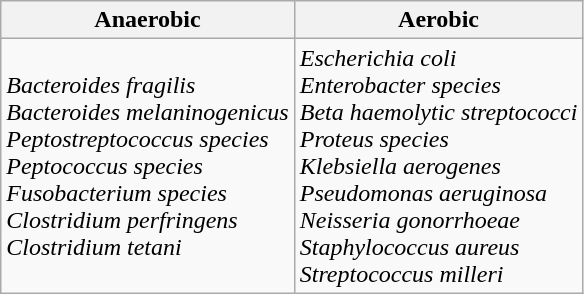<table class="wikitable">
<tr>
<th>Anaerobic</th>
<th>Aerobic</th>
</tr>
<tr>
<td><em>Bacteroides fragilis</em><br><em>Bacteroides melaninogenicus</em><br><em>Peptostreptococcus species</em><br><em>Peptococcus species</em><br><em>Fusobacterium species</em><br><em>Clostridium perfringens</em><br><em>Clostridium tetani</em></td>
<td><em>Escherichia coli</em><br><em>Enterobacter species</em><br><em>Beta haemolytic streptococci</em><br><em>Proteus species</em><br><em>Klebsiella aerogenes</em><br><em>Pseudomonas aeruginosa</em><br><em>Neisseria gonorrhoeae</em><br><em>Staphylococcus aureus</em><br><em>Streptococcus milleri</em></td>
</tr>
</table>
